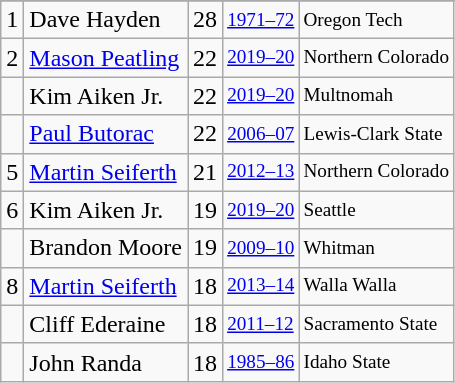<table class="wikitable">
<tr>
</tr>
<tr>
<td>1</td>
<td>Dave Hayden</td>
<td>28</td>
<td style="font-size:80%;"><a href='#'>1971–72</a></td>
<td style="font-size:80%;">Oregon Tech</td>
</tr>
<tr>
<td>2</td>
<td><a href='#'>Mason Peatling</a></td>
<td>22</td>
<td style="font-size:80%;"><a href='#'>2019–20</a></td>
<td style="font-size:80%;">Northern Colorado</td>
</tr>
<tr>
<td></td>
<td>Kim Aiken Jr.</td>
<td>22</td>
<td style="font-size:80%;"><a href='#'>2019–20</a></td>
<td style="font-size:80%;">Multnomah</td>
</tr>
<tr>
<td></td>
<td><a href='#'>Paul Butorac</a></td>
<td>22</td>
<td style="font-size:80%;"><a href='#'>2006–07</a></td>
<td style="font-size:80%;">Lewis-Clark State</td>
</tr>
<tr>
<td>5</td>
<td><a href='#'>Martin Seiferth</a></td>
<td>21</td>
<td style="font-size:80%;"><a href='#'>2012–13</a></td>
<td style="font-size:80%;">Northern Colorado</td>
</tr>
<tr>
<td>6</td>
<td>Kim Aiken Jr.</td>
<td>19</td>
<td style="font-size:80%;"><a href='#'>2019–20</a></td>
<td style="font-size:80%;">Seattle</td>
</tr>
<tr>
<td></td>
<td>Brandon Moore</td>
<td>19</td>
<td style="font-size:80%;"><a href='#'>2009–10</a></td>
<td style="font-size:80%;">Whitman</td>
</tr>
<tr>
<td>8</td>
<td><a href='#'>Martin Seiferth</a></td>
<td>18</td>
<td style="font-size:80%;"><a href='#'>2013–14</a></td>
<td style="font-size:80%;">Walla Walla</td>
</tr>
<tr>
<td></td>
<td>Cliff Ederaine</td>
<td>18</td>
<td style="font-size:80%;"><a href='#'>2011–12</a></td>
<td style="font-size:80%;">Sacramento State</td>
</tr>
<tr>
<td></td>
<td>John Randa</td>
<td>18</td>
<td style="font-size:80%;"><a href='#'>1985–86</a></td>
<td style="font-size:80%;">Idaho State</td>
</tr>
</table>
